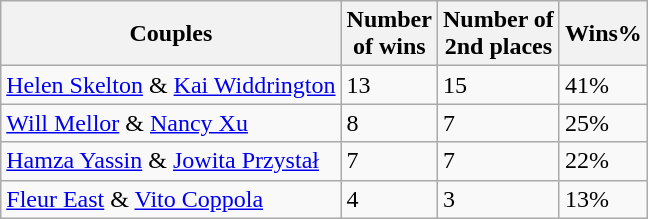<table class="wikitable">
<tr>
<th>Couples</th>
<th>Number<br>of wins</th>
<th>Number of<br>2nd places</th>
<th>Wins%</th>
</tr>
<tr>
<td><a href='#'>Helen Skelton</a> & <a href='#'>Kai Widdrington</a></td>
<td>13</td>
<td>15</td>
<td>41%</td>
</tr>
<tr>
<td><a href='#'>Will Mellor</a> & <a href='#'>Nancy Xu</a></td>
<td>8</td>
<td>7</td>
<td>25%</td>
</tr>
<tr>
<td><a href='#'>Hamza Yassin</a> & <a href='#'>Jowita Przystał</a></td>
<td>7</td>
<td>7</td>
<td>22%</td>
</tr>
<tr>
<td><a href='#'>Fleur East</a> & <a href='#'>Vito Coppola</a></td>
<td>4</td>
<td>3</td>
<td>13%</td>
</tr>
</table>
